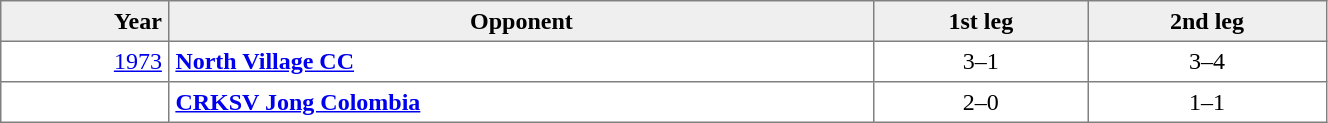<table border=1 cellspacing=0 cellpadding=4 style="border-collapse: collapse;" width=70%>
<tr bgcolor="efefef">
<th align=right>Year</th>
<th>Opponent</th>
<th>1st leg</th>
<th>2nd leg</th>
</tr>
<tr>
<td align=right><a href='#'>1973</a></td>
<td> <strong><a href='#'>North Village CC</a></strong></td>
<td align=center>3–1</td>
<td align=center>3–4</td>
</tr>
<tr>
<td align=right></td>
<td> <strong><a href='#'>CRKSV Jong Colombia</a></strong></td>
<td align=center>2–0</td>
<td align=center>1–1</td>
</tr>
</table>
